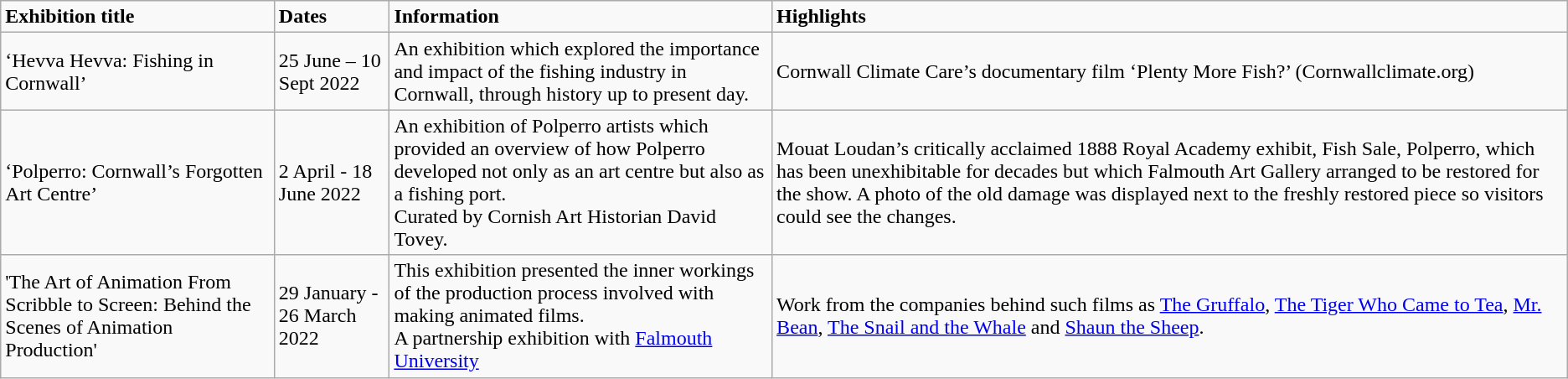<table class="wikitable mw-collapsible">
<tr>
<td><strong>Exhibition title</strong></td>
<td><strong>Dates</strong></td>
<td><strong>Information</strong></td>
<td><strong>Highlights</strong></td>
</tr>
<tr>
<td>‘Hevva Hevva: Fishing in Cornwall’</td>
<td>25 June – 10 Sept 2022</td>
<td>An exhibition which explored the  importance and impact of the fishing industry in Cornwall, through history up  to present day.</td>
<td>Cornwall Climate  Care’s documentary film ‘Plenty More Fish?’ (Cornwallclimate.org)</td>
</tr>
<tr>
<td>‘Polperro: Cornwall’s Forgotten Art  Centre’</td>
<td>2 April - 18 June 2022</td>
<td>An exhibition of Polperro artists  which provided an overview of how Polperro developed not only as an art  centre but also as a fishing port.<br>Curated by Cornish Art Historian  David Tovey.</td>
<td>Mouat Loudan’s  critically acclaimed 1888 Royal Academy exhibit, Fish Sale, Polperro, which  has been unexhibitable for decades but which Falmouth Art Gallery arranged to  be restored for the show. A photo of the old damage was displayed next to the  freshly restored piece so visitors could see the changes.</td>
</tr>
<tr>
<td>'The Art of Animation From Scribble  to Screen: Behind the Scenes of Animation Production'</td>
<td>29 January - 26 March 2022</td>
<td>This exhibition presented the inner  workings of the production process involved with making animated films.<br>A partnership exhibition with <a href='#'>Falmouth University</a></td>
<td>Work from the  companies behind such films as <a href='#'>The Gruffalo</a>, <a href='#'>The Tiger Who Came to Tea</a>, <a href='#'>Mr. Bean</a>, <a href='#'>The Snail and the Whale</a> and <a href='#'>Shaun the Sheep</a>.</td>
</tr>
</table>
